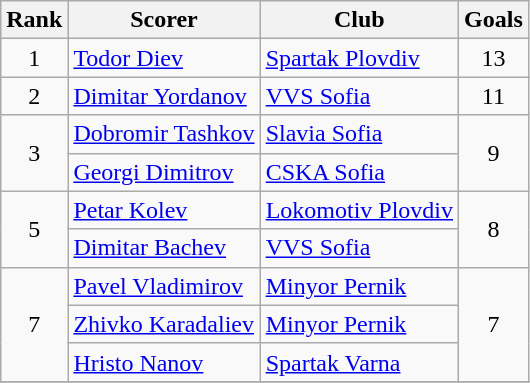<table class="wikitable" style="text-align:center">
<tr>
<th>Rank</th>
<th>Scorer</th>
<th>Club</th>
<th>Goals</th>
</tr>
<tr>
<td rowspan="1">1</td>
<td align="left"> <a href='#'>Todor Diev</a></td>
<td align="left"><a href='#'>Spartak Plovdiv</a></td>
<td rowspan="1">13</td>
</tr>
<tr>
<td rowspan="1">2</td>
<td align="left"> <a href='#'>Dimitar Yordanov</a></td>
<td align="left"><a href='#'>VVS Sofia</a></td>
<td rowspan="1">11</td>
</tr>
<tr>
<td rowspan="2">3</td>
<td align="left"> <a href='#'>Dobromir Tashkov</a></td>
<td align="left"><a href='#'>Slavia Sofia</a></td>
<td rowspan="2">9</td>
</tr>
<tr>
<td align="left"> <a href='#'>Georgi Dimitrov</a></td>
<td align="left"><a href='#'>CSKA Sofia</a></td>
</tr>
<tr>
<td rowspan="2">5</td>
<td align="left"> <a href='#'>Petar Kolev</a></td>
<td align="left"><a href='#'>Lokomotiv Plovdiv</a></td>
<td rowspan="2">8</td>
</tr>
<tr>
<td align="left"> <a href='#'>Dimitar Bachev</a></td>
<td align="left"><a href='#'>VVS Sofia</a></td>
</tr>
<tr>
<td rowspan="3">7</td>
<td align="left"> <a href='#'>Pavel Vladimirov</a></td>
<td align="left"><a href='#'>Minyor Pernik</a></td>
<td rowspan="3">7</td>
</tr>
<tr>
<td align="left"> <a href='#'>Zhivko Karadaliev</a></td>
<td align="left"><a href='#'>Minyor Pernik</a></td>
</tr>
<tr>
<td align="left"> <a href='#'>Hristo Nanov</a></td>
<td align="left"><a href='#'>Spartak Varna</a></td>
</tr>
<tr>
</tr>
</table>
